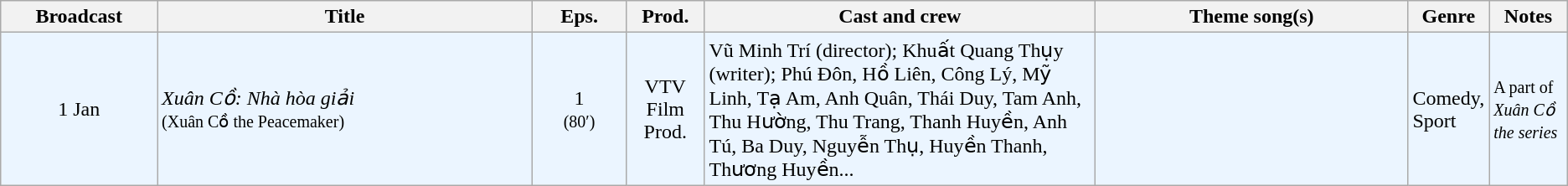<table class="wikitable sortable">
<tr>
<th style="width:10%;">Broadcast</th>
<th style="width:24%;">Title</th>
<th style="width:6%;">Eps.</th>
<th style="width:5%;">Prod.</th>
<th style="width:25%;">Cast and crew</th>
<th style="width:20%;">Theme song(s)</th>
<th style="width:5%;">Genre</th>
<th style="width:5%;">Notes</th>
</tr>
<tr ---- bgcolor="#ebf5ff">
<td style="text-align:center;">1 Jan</td>
<td><em>Xuân Cồ: Nhà hòa giải</em> <br><small>(Xuân Cồ the Peacemaker)</small></td>
<td style="text-align:center;">1<br><small>(80′)</small></td>
<td style="text-align:center;">VTV Film Prod.</td>
<td>Vũ Minh Trí (director); Khuất Quang Thụy (writer); Phú Đôn, Hồ Liên, Công Lý, Mỹ Linh, Tạ Am, Anh Quân, Thái Duy, Tam Anh, Thu Hường, Thu Trang, Thanh Huyền, Anh Tú, Ba Duy, Nguyễn Thụ, Huyền Thanh, Thương Huyền...</td>
<td></td>
<td>Comedy, Sport</td>
<td><small>A part of <em>Xuân Cồ the series</em></small></td>
</tr>
</table>
